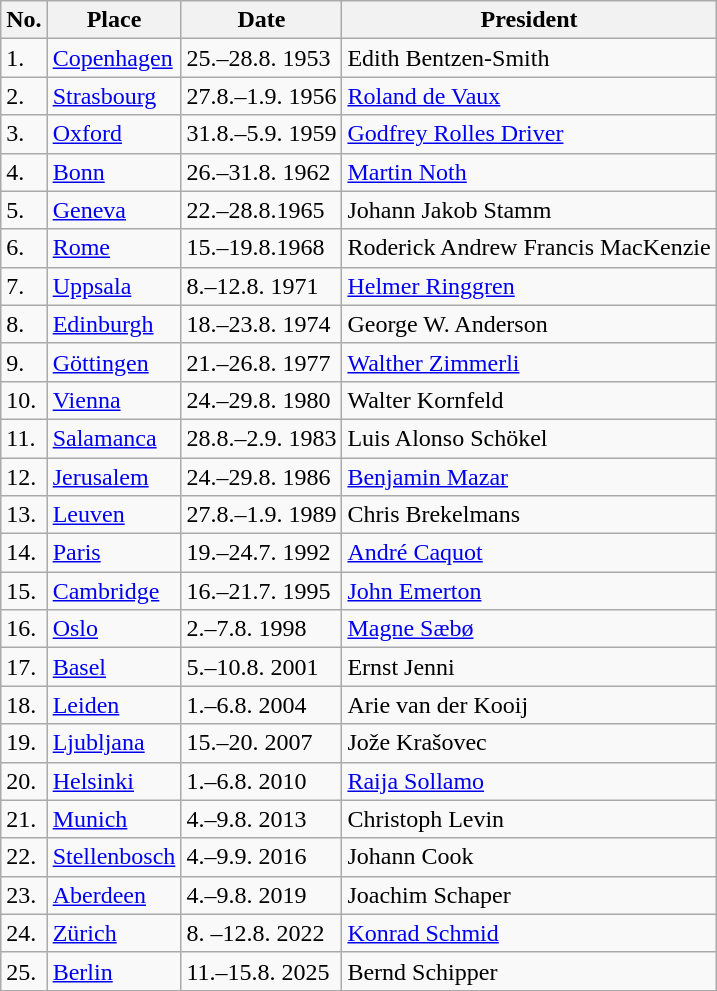<table class="wikitable sortable">
<tr>
<th>No.</th>
<th>Place</th>
<th>Date</th>
<th>President</th>
</tr>
<tr>
<td>1.</td>
<td><a href='#'>Copenhagen</a></td>
<td>25.–28.8. 1953</td>
<td>Edith Bentzen-Smith</td>
</tr>
<tr>
<td>2.</td>
<td><a href='#'>Strasbourg</a></td>
<td>27.8.–1.9. 1956</td>
<td><a href='#'>Roland de Vaux</a></td>
</tr>
<tr>
<td>3.</td>
<td><a href='#'>Oxford</a></td>
<td>31.8.–5.9. 1959</td>
<td><a href='#'>Godfrey Rolles Driver</a></td>
</tr>
<tr>
<td>4.</td>
<td><a href='#'>Bonn</a></td>
<td>26.–31.8. 1962</td>
<td><a href='#'>Martin Noth</a></td>
</tr>
<tr>
<td>5.</td>
<td><a href='#'>Geneva</a></td>
<td>22.–28.8.1965</td>
<td>Johann Jakob Stamm</td>
</tr>
<tr>
<td>6.</td>
<td><a href='#'>Rome</a></td>
<td>15.–19.8.1968</td>
<td>Roderick Andrew Francis MacKenzie</td>
</tr>
<tr>
<td>7.</td>
<td><a href='#'>Uppsala</a></td>
<td>8.–12.8. 1971</td>
<td><a href='#'>Helmer Ringgren</a></td>
</tr>
<tr>
<td>8.</td>
<td><a href='#'>Edinburgh</a></td>
<td>18.–23.8. 1974</td>
<td>George W. Anderson</td>
</tr>
<tr>
<td>9.</td>
<td><a href='#'>Göttingen</a></td>
<td>21.–26.8. 1977</td>
<td><a href='#'>Walther Zimmerli</a></td>
</tr>
<tr>
<td>10.</td>
<td><a href='#'>Vienna</a></td>
<td>24.–29.8. 1980</td>
<td>Walter Kornfeld</td>
</tr>
<tr>
<td>11.</td>
<td><a href='#'>Salamanca</a></td>
<td>28.8.–2.9. 1983</td>
<td>Luis Alonso Schökel</td>
</tr>
<tr>
<td>12.</td>
<td><a href='#'>Jerusalem</a></td>
<td>24.–29.8. 1986</td>
<td><a href='#'>Benjamin Mazar</a></td>
</tr>
<tr>
<td>13.</td>
<td><a href='#'>Leuven</a></td>
<td>27.8.–1.9. 1989</td>
<td>Chris Brekelmans</td>
</tr>
<tr>
<td>14.</td>
<td><a href='#'>Paris</a></td>
<td>19.–24.7. 1992</td>
<td><a href='#'>André Caquot</a></td>
</tr>
<tr>
<td>15.</td>
<td><a href='#'>Cambridge</a></td>
<td>16.–21.7. 1995</td>
<td><a href='#'>John Emerton</a></td>
</tr>
<tr>
<td>16.</td>
<td><a href='#'>Oslo</a></td>
<td>2.–7.8. 1998</td>
<td><a href='#'>Magne Sæbø</a></td>
</tr>
<tr>
<td>17.</td>
<td><a href='#'>Basel</a></td>
<td>5.–10.8. 2001</td>
<td>Ernst Jenni</td>
</tr>
<tr>
<td>18.</td>
<td><a href='#'>Leiden</a></td>
<td>1.–6.8. 2004</td>
<td>Arie van der Kooij</td>
</tr>
<tr>
<td>19.</td>
<td><a href='#'>Ljubljana</a></td>
<td>15.–20. 2007</td>
<td>Jože Krašovec</td>
</tr>
<tr>
<td>20.</td>
<td><a href='#'>Helsinki</a></td>
<td>1.–6.8. 2010</td>
<td><a href='#'>Raija Sollamo</a></td>
</tr>
<tr>
<td>21.</td>
<td><a href='#'>Munich</a></td>
<td>4.–9.8. 2013</td>
<td>Christoph Levin</td>
</tr>
<tr>
<td>22.</td>
<td><a href='#'>Stellenbosch</a></td>
<td>4.–9.9. 2016</td>
<td>Johann Cook</td>
</tr>
<tr>
<td>23.</td>
<td><a href='#'>Aberdeen</a></td>
<td>4.–9.8. 2019</td>
<td>Joachim Schaper</td>
</tr>
<tr>
<td>24.</td>
<td><a href='#'>Zürich</a></td>
<td>8. –12.8. 2022</td>
<td><a href='#'>Konrad Schmid</a></td>
</tr>
<tr>
<td>25.</td>
<td><a href='#'>Berlin</a></td>
<td>11.–15.8. 2025</td>
<td>Bernd Schipper</td>
</tr>
</table>
